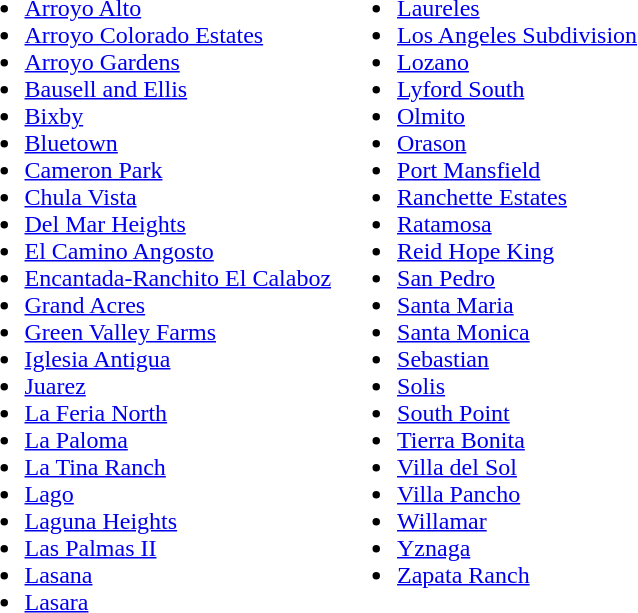<table>
<tr ---- valign="top">
<td><br><ul><li><a href='#'>Arroyo Alto</a></li><li><a href='#'>Arroyo Colorado Estates</a></li><li><a href='#'>Arroyo Gardens</a></li><li><a href='#'>Bausell and Ellis</a></li><li><a href='#'>Bixby</a></li><li><a href='#'>Bluetown</a></li><li><a href='#'>Cameron Park</a></li><li><a href='#'>Chula Vista</a></li><li><a href='#'>Del Mar Heights</a></li><li><a href='#'>El Camino Angosto</a></li><li><a href='#'>Encantada-Ranchito El Calaboz</a></li><li><a href='#'>Grand Acres</a></li><li><a href='#'>Green Valley Farms</a></li><li><a href='#'>Iglesia Antigua</a></li><li><a href='#'>Juarez</a></li><li><a href='#'>La Feria North</a></li><li><a href='#'>La Paloma</a></li><li><a href='#'>La Tina Ranch</a></li><li><a href='#'>Lago</a></li><li><a href='#'>Laguna Heights</a></li><li><a href='#'>Las Palmas II</a></li><li><a href='#'>Lasana</a></li><li><a href='#'>Lasara</a></li></ul></td>
<td><br><ul><li><a href='#'>Laureles</a></li><li><a href='#'>Los Angeles Subdivision</a></li><li><a href='#'>Lozano</a></li><li><a href='#'>Lyford South</a></li><li><a href='#'>Olmito</a></li><li><a href='#'>Orason</a></li><li><a href='#'>Port Mansfield</a></li><li><a href='#'>Ranchette Estates</a></li><li><a href='#'>Ratamosa</a></li><li><a href='#'>Reid Hope King</a></li><li><a href='#'>San Pedro</a></li><li><a href='#'>Santa Maria</a></li><li><a href='#'>Santa Monica</a></li><li><a href='#'>Sebastian</a></li><li><a href='#'>Solis</a></li><li><a href='#'>South Point</a></li><li><a href='#'>Tierra Bonita</a></li><li><a href='#'>Villa del Sol</a></li><li><a href='#'>Villa Pancho</a></li><li><a href='#'>Willamar</a></li><li><a href='#'>Yznaga</a></li><li><a href='#'>Zapata Ranch</a></li></ul></td>
</tr>
</table>
